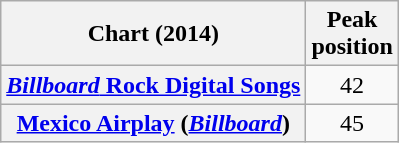<table class="wikitable">
<tr>
<th>Chart (2014)</th>
<th>Peak<br>position</th>
</tr>
<tr>
<th scope="row"><a href='#'><em>Billboard</em> Rock Digital Songs</a></th>
<td align="center">42</td>
</tr>
<tr>
<th scope="row"><a href='#'>Mexico Airplay</a> (<em><a href='#'>Billboard</a></em>)</th>
<td style="text-align:center">45</td>
</tr>
</table>
